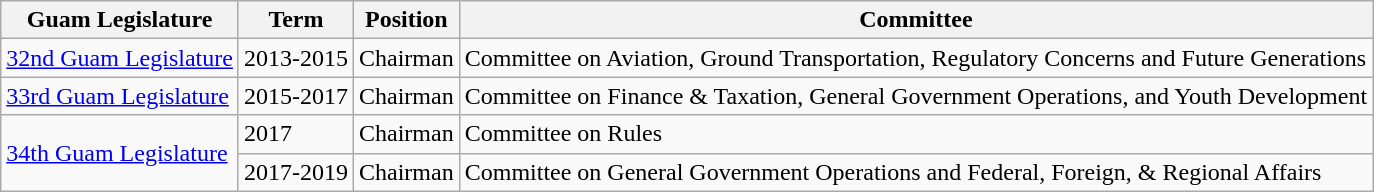<table class="wikitable sortable" id="committee leadership">
<tr style="vertical-align:bottom;">
<th>Guam Legislature</th>
<th>Term</th>
<th>Position</th>
<th>Committee</th>
</tr>
<tr>
<td><a href='#'>32nd Guam Legislature</a></td>
<td>2013-2015</td>
<td>Chairman</td>
<td>Committee on Aviation, Ground Transportation, Regulatory Concerns and Future Generations</td>
</tr>
<tr>
<td><a href='#'>33rd Guam Legislature</a></td>
<td>2015-2017</td>
<td>Chairman</td>
<td>Committee on Finance & Taxation, General Government Operations, and Youth Development</td>
</tr>
<tr>
<td rowspan="2"><a href='#'>34th Guam Legislature</a></td>
<td>2017</td>
<td>Chairman</td>
<td>Committee on Rules</td>
</tr>
<tr>
<td>2017-2019</td>
<td>Chairman</td>
<td>Committee on General Government Operations and Federal, Foreign, & Regional Affairs</td>
</tr>
</table>
